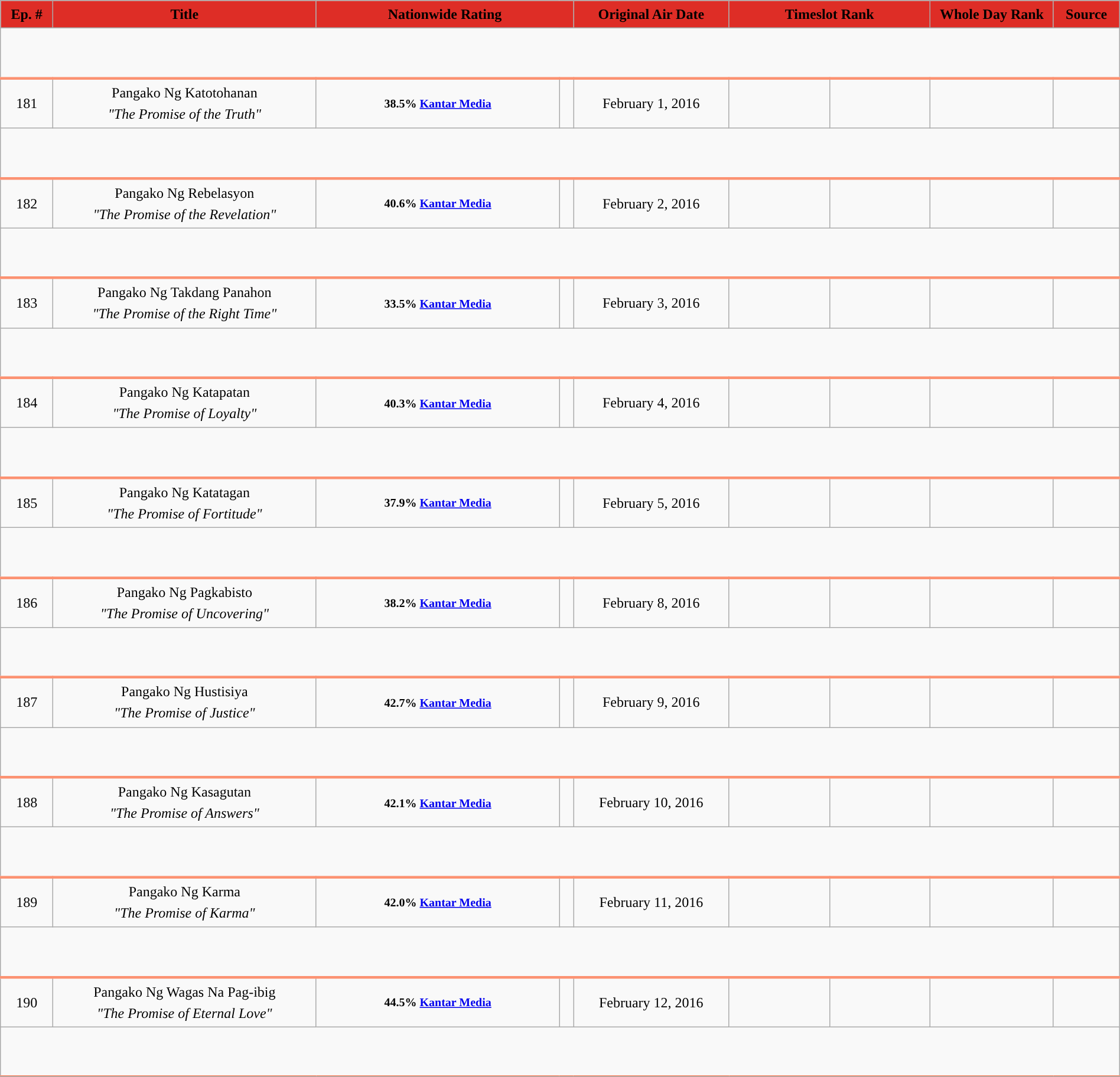<table class="wikitable" style="text-align: center; background:#f9f9f9; line-height:16px; line-height:150%" width="100%">
<tr style="color:black;">
<th style="background:#de2d26;">Ep. #</th>
<th style="background:#de2d26;">Title</th>
<th style="background:#de2d26;" colspan="2" width="23%">Nationwide Rating</th>
<th style="background:#de2d26;">Original Air Date</th>
<th style="background:#de2d26;" colspan="2" width="18%">Timeslot Rank</th>
<th style="background:#de2d26;" width="11%">Whole Day Rank</th>
<th style="background:#de2d26;">Source</th>
</tr>
<tr style="text-align: center">
</tr>
<tr style="text-align: center">
<td colspan = "10" style="text-align: left; border-bottom: 3px solid #fc9272;"><br><br></td>
</tr>
<tr style="text-align: center">
<td>181</td>
<td>Pangako Ng Katotohanan <br> <em>"The Promise of the Truth"</em></td>
<td><small><strong>38.5% <a href='#'>Kantar Media</a></strong></small></td>
<td></td>
<td>February 1, 2016</td>
<td></td>
<td></td>
<td></td>
</tr>
<tr style="text-align: center">
<td colspan = "10" style="text-align: left; border-bottom: 3px solid #fc9272;"><br><br></td>
</tr>
<tr style="text-align: center">
<td>182</td>
<td>Pangako Ng Rebelasyon<br> <em>"The Promise of the Revelation"</em></td>
<td><small><strong>40.6% <a href='#'>Kantar Media</a></strong></small></td>
<td></td>
<td>February 2, 2016</td>
<td></td>
<td></td>
<td></td>
</tr>
<tr style="text-align: center">
<td colspan = "10" style="text-align: left; border-bottom: 3px solid #fc9272;"><br><br></td>
</tr>
<tr style="text-align: center">
<td>183</td>
<td>Pangako Ng Takdang Panahon<br> <em>"The Promise of the Right Time"</em></td>
<td><small><strong>33.5% <a href='#'>Kantar Media</a></strong></small></td>
<td></td>
<td>February 3, 2016</td>
<td></td>
<td></td>
<td></td>
</tr>
<tr style="text-align: center">
<td colspan = "10" style="text-align: left; border-bottom: 3px solid #fc9272;"><br><br></td>
</tr>
<tr style="text-align: center">
<td>184</td>
<td>Pangako Ng Katapatan<br> <em>"The Promise of Loyalty"</em></td>
<td><small><strong>40.3% <a href='#'>Kantar Media</a></strong></small></td>
<td></td>
<td>February 4, 2016</td>
<td></td>
<td></td>
<td></td>
</tr>
<tr style="text-align: center">
<td colspan = "10" style="text-align: left; border-bottom: 3px solid #fc9272;"><br><br></td>
</tr>
<tr style="text-align: center">
<td>185</td>
<td>Pangako Ng Katatagan<br> <em>"The Promise of Fortitude"</em></td>
<td><small><strong>37.9% <a href='#'>Kantar Media</a></strong></small></td>
<td></td>
<td>February 5, 2016</td>
<td></td>
<td></td>
<td></td>
</tr>
<tr style="text-align: center">
<td colspan = "10" style="text-align: left; border-bottom: 3px solid #fc9272;"><br><br></td>
</tr>
<tr style="text-align: center">
<td>186</td>
<td>Pangako Ng Pagkabisto<br><em>"The Promise of Uncovering"</em></td>
<td><small><strong>38.2% <a href='#'>Kantar Media</a></strong></small></td>
<td></td>
<td>February 8, 2016</td>
<td></td>
<td></td>
<td></td>
</tr>
<tr style="text-align: center">
<td colspan = "10" style="text-align: left; border-bottom: 3px solid #fc9272;"><br><br></td>
</tr>
<tr style="text-align: center">
<td>187</td>
<td>Pangako Ng Hustisiya<br> <em>"The Promise of Justice"</em></td>
<td><small><strong>42.7% <a href='#'>Kantar Media</a></strong></small></td>
<td></td>
<td>February 9, 2016</td>
<td></td>
<td></td>
<td></td>
</tr>
<tr style="text-align: center">
<td colspan = "10" style="text-align: left; border-bottom: 3px solid #fc9272;"><br><br></td>
</tr>
<tr style="text-align: center">
<td>188</td>
<td>Pangako Ng Kasagutan<br> <em>"The Promise of Answers"</em></td>
<td><small><strong>42.1% <a href='#'>Kantar Media</a></strong></small></td>
<td></td>
<td>February 10, 2016</td>
<td></td>
<td></td>
<td></td>
</tr>
<tr style="text-align: center">
<td colspan = "10" style="text-align: left; border-bottom: 3px solid #fc9272;"><br><br></td>
</tr>
<tr style="text-align: center">
<td>189</td>
<td>Pangako Ng Karma<br> <em>"The Promise of Karma"</em></td>
<td><small><strong>42.0% <a href='#'>Kantar Media</a></strong></small></td>
<td></td>
<td>February 11, 2016</td>
<td></td>
<td></td>
<td></td>
</tr>
<tr style="text-align: center">
<td colspan = "10" style="text-align: left; border-bottom: 3px solid #fc9272;"><br><br></td>
</tr>
<tr style="text-align: center">
<td>190</td>
<td>Pangako Ng Wagas Na Pag-ibig<br> <em>"The Promise of Eternal Love"</em></td>
<td><small><strong>44.5% <a href='#'>Kantar Media</a></strong></small></td>
<td></td>
<td>February 12, 2016</td>
<td></td>
<td></td>
<td></td>
</tr>
<tr style="text-align: center">
<td colspan = "10" style="text-align: left; border-bottom: 3px solid #fc9272;"><br><br></td>
</tr>
<tr>
</tr>
</table>
